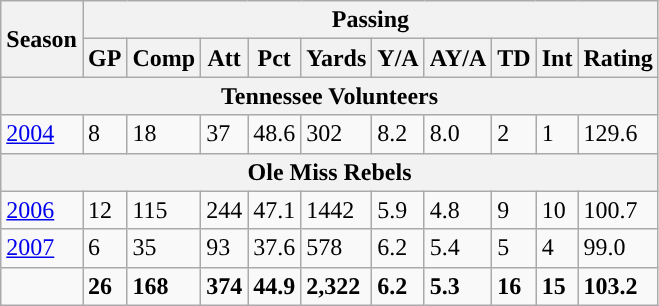<table class="wikitable">
<tr>
<th rowspan="2">Season</th>
<th colspan="11">Passing</th>
</tr>
<tr>
<th>GP</th>
<th>Comp</th>
<th>Att</th>
<th>Pct</th>
<th>Yards</th>
<th>Y/A</th>
<th>AY/A</th>
<th>TD</th>
<th>Int</th>
<th>Rating</th>
</tr>
<tr>
<th colspan="11">Tennessee Volunteers</th>
</tr>
<tr>
<td><a href='#'>2004</a></td>
<td>8</td>
<td>18</td>
<td>37</td>
<td>48.6</td>
<td>302</td>
<td>8.2</td>
<td>8.0</td>
<td>2</td>
<td>1</td>
<td>129.6</td>
</tr>
<tr>
<th colspan="11">Ole Miss Rebels</th>
</tr>
<tr>
<td><a href='#'>2006</a></td>
<td>12</td>
<td>115</td>
<td>244</td>
<td>47.1</td>
<td>1442</td>
<td>5.9</td>
<td>4.8</td>
<td>9</td>
<td>10</td>
<td>100.7</td>
</tr>
<tr>
<td><a href='#'>2007</a></td>
<td>6</td>
<td>35</td>
<td>93</td>
<td>37.6</td>
<td>578</td>
<td>6.2</td>
<td>5.4</td>
<td>5</td>
<td>4</td>
<td>99.0</td>
</tr>
<tr>
<td style="font-weight:bold;"></td>
<td style="font-weight:bold;">26</td>
<td style="font-weight:bold;">168</td>
<td style="font-weight:bold;">374</td>
<td style="font-weight:bold;">44.9</td>
<td style="font-weight:bold;">2,322</td>
<td style="font-weight:bold;">6.2</td>
<td style="font-weight:bold;">5.3</td>
<td style="font-weight:bold;">16</td>
<td style="font-weight:bold;">15</td>
<td style="font-weight:bold;">103.2</td>
</tr>
</table>
